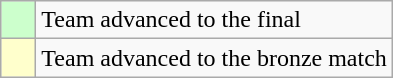<table class="wikitable">
<tr>
<td style="background: #ccffcc;">    </td>
<td>Team advanced to the final</td>
</tr>
<tr>
<td style="background: #FFFFCC;">    </td>
<td>Team advanced to the bronze match</td>
</tr>
</table>
